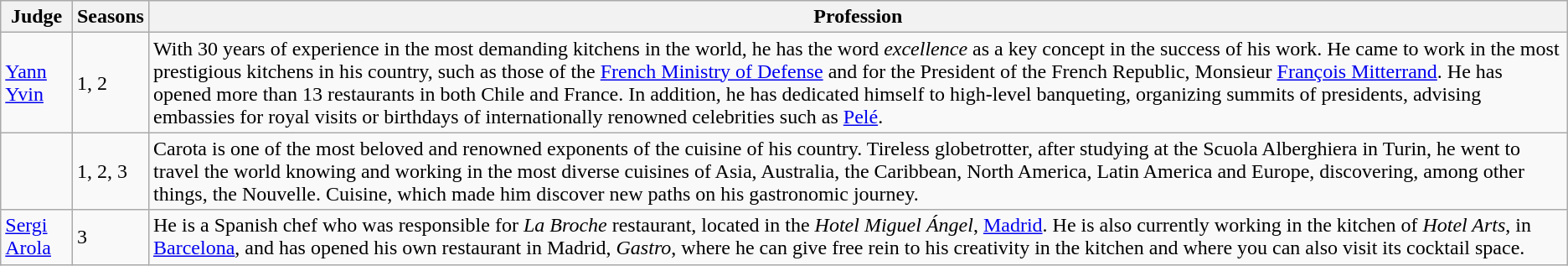<table class="wikitable">
<tr>
<th>Judge</th>
<th>Seasons</th>
<th>Profession</th>
</tr>
<tr>
<td><a href='#'>Yann Yvin</a></td>
<td>1, 2</td>
<td>With 30 years of experience in the most demanding kitchens in the world, he has the word <em>excellence</em> as a key concept in the success of his work. He came to work in the most prestigious kitchens in his country, such as those of the <a href='#'>French Ministry of Defense</a> and for the President of the French Republic, Monsieur <a href='#'>François Mitterrand</a>. He has opened more than 13 restaurants in both Chile and France. In addition, he has dedicated himself to high-level banqueting, organizing summits of presidents, advising embassies for royal visits or birthdays of internationally renowned celebrities such as <a href='#'>Pelé</a>.</td>
</tr>
<tr>
<td></td>
<td>1, 2, 3</td>
<td>Carota is one of the most beloved and renowned exponents of the cuisine of his country. Tireless globetrotter, after studying at the Scuola Alberghiera in Turin, he went to travel the world knowing and working in the most diverse cuisines of Asia, Australia, the Caribbean, North America, Latin America and Europe, discovering, among other things, the Nouvelle. Cuisine, which made him discover new paths on his gastronomic journey.</td>
</tr>
<tr>
<td><a href='#'>Sergi Arola</a></td>
<td>3</td>
<td>He is a Spanish chef who was responsible for <em>La Broche</em> restaurant, located in the <em>Hotel Miguel Ángel</em>, <a href='#'>Madrid</a>. He is also currently working in the kitchen of <em>Hotel Arts</em>, in <a href='#'>Barcelona</a>, and has opened his own restaurant in Madrid, <em>Gastro</em>, where he can give free rein to his creativity in the kitchen and where you can also visit its cocktail space.</td>
</tr>
</table>
